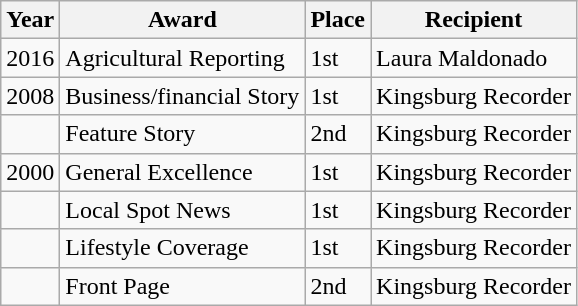<table class="wikitable">
<tr>
<th>Year</th>
<th>Award</th>
<th>Place</th>
<th>Recipient</th>
</tr>
<tr>
<td>2016</td>
<td>Agricultural Reporting</td>
<td>1st</td>
<td>Laura Maldonado</td>
</tr>
<tr>
<td>2008</td>
<td>Business/financial Story</td>
<td>1st</td>
<td>Kingsburg Recorder</td>
</tr>
<tr>
<td></td>
<td>Feature Story</td>
<td>2nd</td>
<td>Kingsburg Recorder</td>
</tr>
<tr>
<td>2000</td>
<td>General Excellence</td>
<td>1st</td>
<td>Kingsburg Recorder</td>
</tr>
<tr>
<td></td>
<td>Local Spot News</td>
<td>1st</td>
<td>Kingsburg Recorder</td>
</tr>
<tr>
<td></td>
<td>Lifestyle Coverage</td>
<td>1st</td>
<td>Kingsburg Recorder</td>
</tr>
<tr>
<td></td>
<td>Front Page</td>
<td>2nd</td>
<td>Kingsburg Recorder</td>
</tr>
</table>
